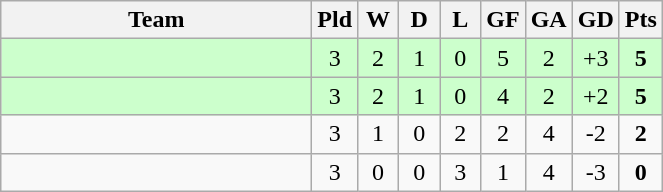<table class="wikitable" style="text-align:center">
<tr>
<th width=200>Team</th>
<th width=20>Pld</th>
<th width=20>W</th>
<th width=20>D</th>
<th width=20>L</th>
<th width=20>GF</th>
<th width=20>GA</th>
<th width=20>GD</th>
<th width=20>Pts</th>
</tr>
<tr style=background:#ccffcc>
<td style="text-align:left;"></td>
<td>3</td>
<td>2</td>
<td>1</td>
<td>0</td>
<td>5</td>
<td>2</td>
<td>+3</td>
<td><strong>5</strong></td>
</tr>
<tr style=background:#ccffcc>
<td style="text-align:left;"></td>
<td>3</td>
<td>2</td>
<td>1</td>
<td>0</td>
<td>4</td>
<td>2</td>
<td>+2</td>
<td><strong>5</strong></td>
</tr>
<tr>
<td style="text-align:left;"></td>
<td>3</td>
<td>1</td>
<td>0</td>
<td>2</td>
<td>2</td>
<td>4</td>
<td>-2</td>
<td><strong>2</strong></td>
</tr>
<tr>
<td style="text-align:left;"></td>
<td>3</td>
<td>0</td>
<td>0</td>
<td>3</td>
<td>1</td>
<td>4</td>
<td>-3</td>
<td><strong>0</strong></td>
</tr>
</table>
